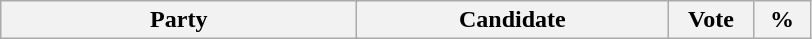<table class="wikitable centre" border="1">
<tr>
<th bgcolor="#DDDDFF" width="230px" colspan="2">Party</th>
<th bgcolor="#DDDDFF" width="200px">Candidate</th>
<th bgcolor="#DDDDFF" width="50px">Vote</th>
<th bgcolor="#DDDDFF" width="30px">%<br>

 

</th>
</tr>
</table>
